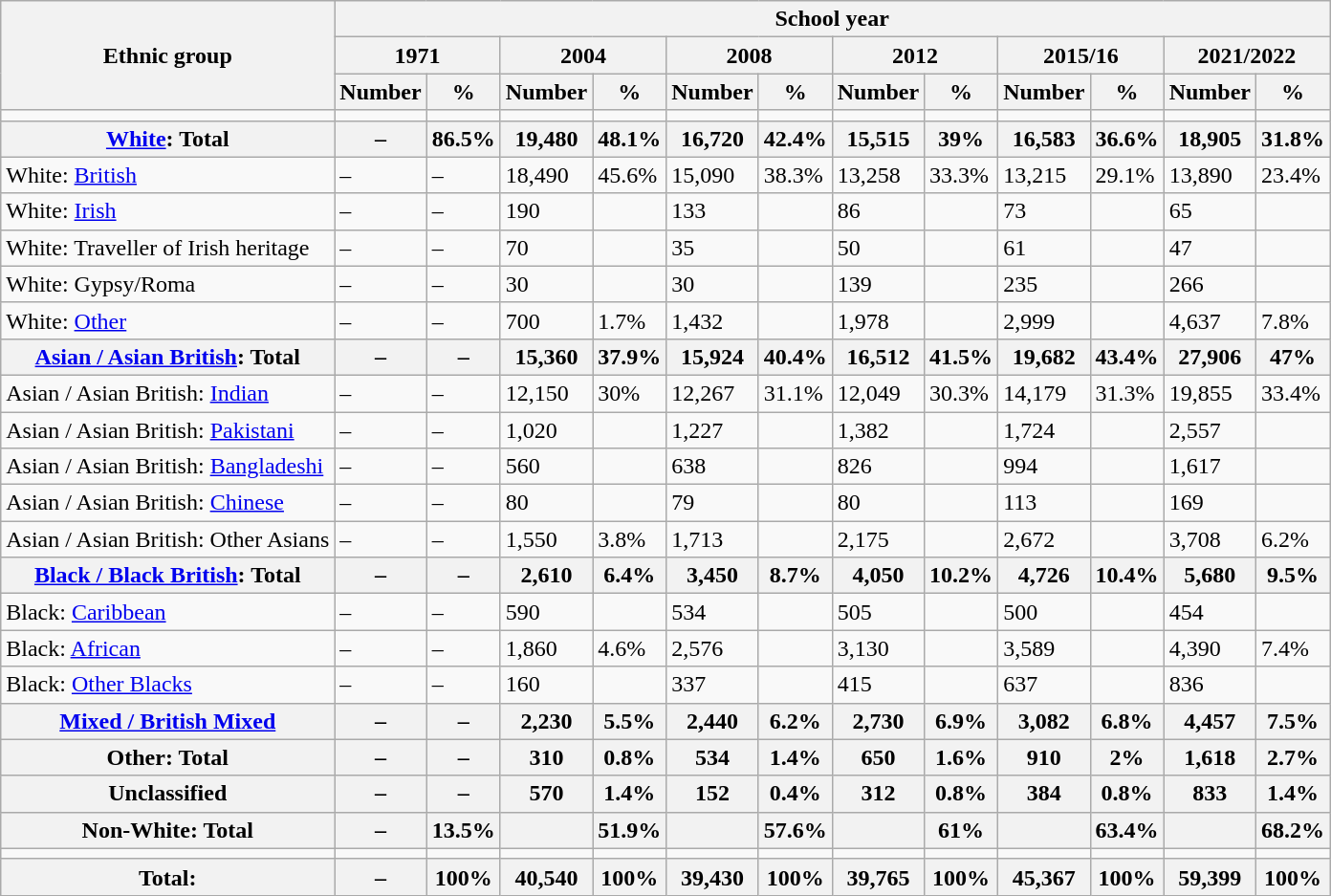<table class="wikitable">
<tr>
<th rowspan="3">Ethnic group</th>
<th colspan="12">School year</th>
</tr>
<tr>
<th colspan="2">1971</th>
<th colspan="2">2004</th>
<th colspan="2">2008</th>
<th colspan="2">2012</th>
<th colspan="2">2015/16</th>
<th colspan="2">2021/2022</th>
</tr>
<tr>
<th>Number</th>
<th>%</th>
<th>Number</th>
<th>%</th>
<th>Number</th>
<th>%</th>
<th>Number</th>
<th>%</th>
<th>Number</th>
<th>%</th>
<th>Number</th>
<th>%</th>
</tr>
<tr>
<td></td>
<td></td>
<td></td>
<td></td>
<td></td>
<td></td>
<td></td>
<td></td>
<td></td>
<td></td>
<td></td>
<td></td>
<td></td>
</tr>
<tr>
<th><a href='#'>White</a>: Total</th>
<th>–</th>
<th>86.5%</th>
<th>19,480</th>
<th>48.1%</th>
<th>16,720</th>
<th>42.4%</th>
<th>15,515</th>
<th>39%</th>
<th>16,583</th>
<th>36.6%</th>
<th>18,905</th>
<th>31.8%</th>
</tr>
<tr>
<td>White: <a href='#'>British</a></td>
<td>–</td>
<td>–</td>
<td>18,490</td>
<td>45.6%</td>
<td>15,090</td>
<td>38.3%</td>
<td>13,258</td>
<td>33.3%</td>
<td>13,215</td>
<td>29.1%</td>
<td>13,890</td>
<td>23.4%</td>
</tr>
<tr>
<td>White: <a href='#'>Irish</a></td>
<td>–</td>
<td>–</td>
<td>190</td>
<td></td>
<td>133</td>
<td></td>
<td>86</td>
<td></td>
<td>73</td>
<td></td>
<td>65</td>
<td></td>
</tr>
<tr>
<td>White: Traveller of Irish heritage</td>
<td>–</td>
<td>–</td>
<td>70</td>
<td></td>
<td>35</td>
<td></td>
<td>50</td>
<td></td>
<td>61</td>
<td></td>
<td>47</td>
<td></td>
</tr>
<tr>
<td>White: Gypsy/Roma</td>
<td>–</td>
<td>–</td>
<td>30</td>
<td></td>
<td>30</td>
<td></td>
<td>139</td>
<td></td>
<td>235</td>
<td></td>
<td>266</td>
<td></td>
</tr>
<tr>
<td>White: <a href='#'>Other</a></td>
<td>–</td>
<td>–</td>
<td>700</td>
<td>1.7%</td>
<td>1,432</td>
<td></td>
<td>1,978</td>
<td></td>
<td>2,999</td>
<td></td>
<td>4,637</td>
<td>7.8%</td>
</tr>
<tr>
<th><a href='#'>Asian / Asian British</a>: Total</th>
<th>–</th>
<th>–</th>
<th>15,360</th>
<th>37.9%</th>
<th>15,924</th>
<th>40.4%</th>
<th>16,512</th>
<th>41.5%</th>
<th>19,682</th>
<th>43.4%</th>
<th>27,906</th>
<th>47%</th>
</tr>
<tr>
<td>Asian / Asian British: <a href='#'>Indian</a></td>
<td>–</td>
<td>–</td>
<td>12,150</td>
<td>30%</td>
<td>12,267</td>
<td>31.1%</td>
<td>12,049</td>
<td>30.3%</td>
<td>14,179</td>
<td>31.3%</td>
<td>19,855</td>
<td>33.4%</td>
</tr>
<tr>
<td>Asian / Asian British: <a href='#'>Pakistani</a></td>
<td>–</td>
<td>–</td>
<td>1,020</td>
<td></td>
<td>1,227</td>
<td></td>
<td>1,382</td>
<td></td>
<td>1,724</td>
<td></td>
<td>2,557</td>
<td></td>
</tr>
<tr>
<td>Asian / Asian British: <a href='#'>Bangladeshi</a></td>
<td>–</td>
<td>–</td>
<td>560</td>
<td></td>
<td>638</td>
<td></td>
<td>826</td>
<td></td>
<td>994</td>
<td></td>
<td>1,617</td>
<td></td>
</tr>
<tr>
<td>Asian / Asian British: <a href='#'>Chinese</a></td>
<td>–</td>
<td>–</td>
<td>80</td>
<td></td>
<td>79</td>
<td></td>
<td>80</td>
<td></td>
<td>113</td>
<td></td>
<td>169</td>
<td></td>
</tr>
<tr>
<td>Asian / Asian British: Other Asians</td>
<td>–</td>
<td>–</td>
<td>1,550</td>
<td>3.8%</td>
<td>1,713</td>
<td></td>
<td>2,175</td>
<td></td>
<td>2,672</td>
<td></td>
<td>3,708</td>
<td>6.2%</td>
</tr>
<tr>
<th><a href='#'>Black / Black British</a>: Total</th>
<th>–</th>
<th>–</th>
<th>2,610</th>
<th>6.4%</th>
<th>3,450</th>
<th>8.7%</th>
<th>4,050</th>
<th>10.2%</th>
<th>4,726</th>
<th>10.4%</th>
<th>5,680</th>
<th>9.5%</th>
</tr>
<tr>
<td>Black: <a href='#'>Caribbean</a></td>
<td>–</td>
<td>–</td>
<td>590</td>
<td></td>
<td>534</td>
<td></td>
<td>505</td>
<td></td>
<td>500</td>
<td></td>
<td>454</td>
<td></td>
</tr>
<tr>
<td>Black: <a href='#'>African</a></td>
<td>–</td>
<td>–</td>
<td>1,860</td>
<td>4.6%</td>
<td>2,576</td>
<td></td>
<td>3,130</td>
<td></td>
<td>3,589</td>
<td></td>
<td>4,390</td>
<td>7.4%</td>
</tr>
<tr>
<td>Black: <a href='#'>Other Blacks</a></td>
<td>–</td>
<td>–</td>
<td>160</td>
<td></td>
<td>337</td>
<td></td>
<td>415</td>
<td></td>
<td>637</td>
<td></td>
<td>836</td>
<td></td>
</tr>
<tr>
<th><a href='#'>Mixed / British Mixed</a></th>
<th>–</th>
<th>–</th>
<th>2,230</th>
<th>5.5%</th>
<th>2,440</th>
<th>6.2%</th>
<th>2,730</th>
<th>6.9%</th>
<th>3,082</th>
<th>6.8%</th>
<th>4,457</th>
<th>7.5%</th>
</tr>
<tr>
<th>Other: Total</th>
<th>–</th>
<th>–</th>
<th>310</th>
<th>0.8%</th>
<th>534</th>
<th>1.4%</th>
<th>650</th>
<th>1.6%</th>
<th>910</th>
<th>2%</th>
<th>1,618</th>
<th>2.7%</th>
</tr>
<tr>
<th>Unclassified</th>
<th>–</th>
<th>–</th>
<th>570</th>
<th>1.4%</th>
<th>152</th>
<th>0.4%</th>
<th>312</th>
<th>0.8%</th>
<th>384</th>
<th>0.8%</th>
<th>833</th>
<th>1.4%</th>
</tr>
<tr>
<th>Non-White: Total</th>
<th>–</th>
<th>13.5%</th>
<th></th>
<th>51.9%</th>
<th></th>
<th>57.6%</th>
<th></th>
<th>61%</th>
<th></th>
<th>63.4%</th>
<th></th>
<th>68.2%</th>
</tr>
<tr>
<td></td>
<td></td>
<td></td>
<td></td>
<td></td>
<td></td>
<td></td>
<td></td>
<td></td>
<td></td>
<td></td>
<td></td>
<td></td>
</tr>
<tr>
<th>Total:</th>
<th>–</th>
<th>100%</th>
<th>40,540</th>
<th>100%</th>
<th>39,430</th>
<th>100%</th>
<th>39,765</th>
<th>100%</th>
<th>45,367</th>
<th>100%</th>
<th>59,399</th>
<th>100%</th>
</tr>
</table>
